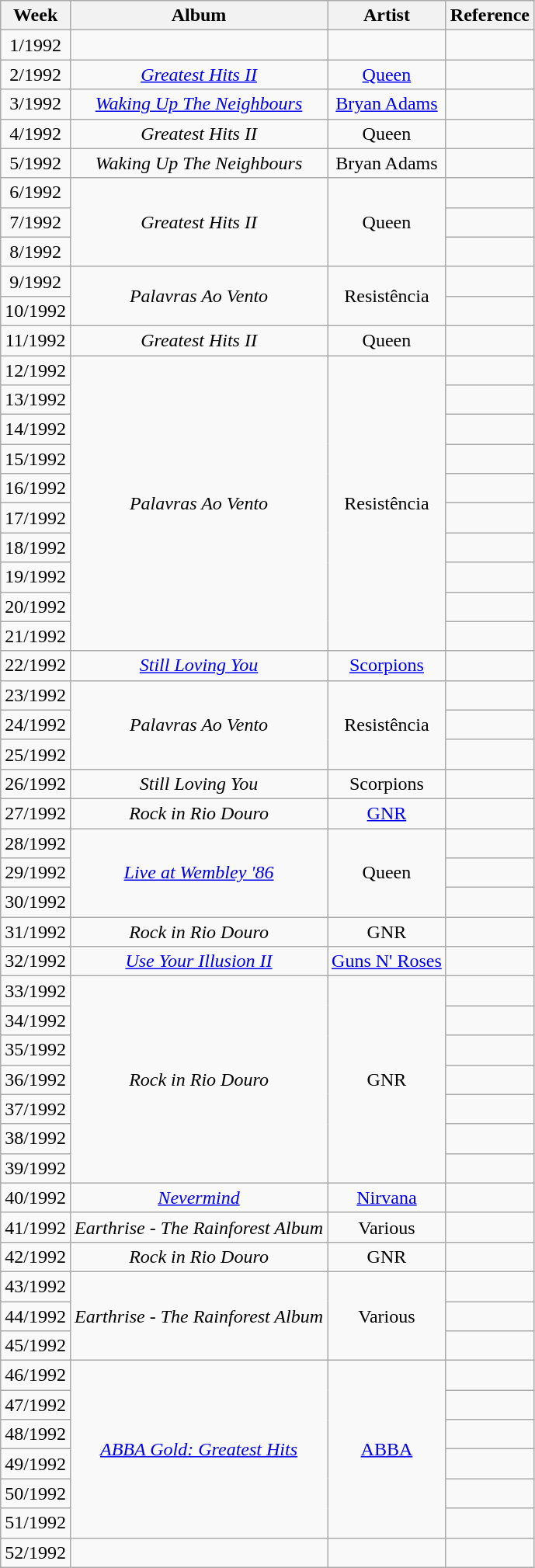<table class="wikitable" style="text-align:center">
<tr>
<th>Week</th>
<th>Album</th>
<th>Artist</th>
<th>Reference</th>
</tr>
<tr>
<td>1/1992</td>
<td></td>
<td></td>
<td></td>
</tr>
<tr>
<td>2/1992</td>
<td><em><a href='#'>Greatest Hits II</a></em></td>
<td><a href='#'>Queen</a></td>
<td></td>
</tr>
<tr>
<td>3/1992</td>
<td><a href='#'><em>Waking Up The Neighbours</em></a></td>
<td><a href='#'>Bryan Adams</a></td>
<td></td>
</tr>
<tr>
<td>4/1992</td>
<td><em>Greatest Hits II</em></td>
<td>Queen</td>
<td></td>
</tr>
<tr>
<td>5/1992</td>
<td><em>Waking Up The Neighbours</em></td>
<td>Bryan Adams</td>
<td></td>
</tr>
<tr>
<td>6/1992</td>
<td rowspan="3"><em>Greatest Hits II</em></td>
<td rowspan="3">Queen</td>
<td></td>
</tr>
<tr>
<td>7/1992</td>
<td></td>
</tr>
<tr>
<td>8/1992</td>
<td></td>
</tr>
<tr>
<td>9/1992</td>
<td rowspan="2"><em>Palavras Ao Vento</em></td>
<td rowspan="2">Resistência</td>
<td></td>
</tr>
<tr>
<td>10/1992</td>
<td></td>
</tr>
<tr>
<td>11/1992</td>
<td><em>Greatest Hits II</em></td>
<td>Queen</td>
<td></td>
</tr>
<tr>
<td>12/1992</td>
<td rowspan="10"><em>Palavras Ao Vento</em></td>
<td rowspan="10">Resistência</td>
<td></td>
</tr>
<tr>
<td>13/1992</td>
<td></td>
</tr>
<tr>
<td>14/1992</td>
<td></td>
</tr>
<tr>
<td>15/1992</td>
<td></td>
</tr>
<tr>
<td>16/1992</td>
<td></td>
</tr>
<tr>
<td>17/1992</td>
<td></td>
</tr>
<tr>
<td>18/1992</td>
<td></td>
</tr>
<tr>
<td>19/1992</td>
<td></td>
</tr>
<tr>
<td>20/1992</td>
<td></td>
</tr>
<tr>
<td>21/1992</td>
<td></td>
</tr>
<tr>
<td>22/1992</td>
<td><em><a href='#'>Still Loving You</a></em></td>
<td><a href='#'>Scorpions</a></td>
<td></td>
</tr>
<tr>
<td>23/1992</td>
<td rowspan="3"><em>Palavras Ao Vento</em></td>
<td rowspan="3">Resistência</td>
<td></td>
</tr>
<tr>
<td>24/1992</td>
<td></td>
</tr>
<tr>
<td>25/1992</td>
<td></td>
</tr>
<tr>
<td>26/1992</td>
<td><em>Still Loving You</em></td>
<td>Scorpions</td>
<td></td>
</tr>
<tr>
<td>27/1992</td>
<td><em>Rock in Rio Douro</em></td>
<td><a href='#'>GNR</a></td>
<td></td>
</tr>
<tr>
<td>28/1992</td>
<td rowspan="3"><em><a href='#'>Live at Wembley '86</a></em></td>
<td rowspan="3">Queen</td>
<td></td>
</tr>
<tr>
<td>29/1992</td>
<td></td>
</tr>
<tr>
<td>30/1992</td>
<td></td>
</tr>
<tr>
<td>31/1992</td>
<td><em>Rock in Rio Douro</em></td>
<td>GNR</td>
<td></td>
</tr>
<tr>
<td>32/1992</td>
<td><em><a href='#'>Use Your Illusion II</a></em></td>
<td><a href='#'>Guns N' Roses</a></td>
<td></td>
</tr>
<tr>
<td>33/1992</td>
<td rowspan="7"><em>Rock in Rio Douro</em></td>
<td rowspan="7">GNR</td>
<td></td>
</tr>
<tr>
<td>34/1992</td>
<td></td>
</tr>
<tr>
<td>35/1992</td>
<td></td>
</tr>
<tr>
<td>36/1992</td>
<td></td>
</tr>
<tr>
<td>37/1992</td>
<td></td>
</tr>
<tr>
<td>38/1992</td>
<td></td>
</tr>
<tr>
<td>39/1992</td>
<td></td>
</tr>
<tr>
<td>40/1992</td>
<td><em><a href='#'>Nevermind</a></em></td>
<td><a href='#'>Nirvana</a></td>
<td></td>
</tr>
<tr>
<td>41/1992</td>
<td><em>Earthrise - The Rainforest Album</em></td>
<td>Various</td>
<td></td>
</tr>
<tr>
<td>42/1992</td>
<td><em>Rock in Rio Douro</em></td>
<td>GNR</td>
<td></td>
</tr>
<tr>
<td>43/1992</td>
<td rowspan="3"><em>Earthrise - The Rainforest Album</em></td>
<td rowspan="3">Various</td>
<td></td>
</tr>
<tr>
<td>44/1992</td>
<td></td>
</tr>
<tr>
<td>45/1992</td>
<td></td>
</tr>
<tr>
<td>46/1992</td>
<td rowspan="6"><em><a href='#'>ABBA Gold: Greatest Hits</a></em></td>
<td rowspan="6"><a href='#'>ABBA</a></td>
<td></td>
</tr>
<tr>
<td>47/1992</td>
<td></td>
</tr>
<tr>
<td>48/1992</td>
<td></td>
</tr>
<tr>
<td>49/1992</td>
<td></td>
</tr>
<tr>
<td>50/1992</td>
<td></td>
</tr>
<tr>
<td>51/1992</td>
<td></td>
</tr>
<tr>
<td>52/1992</td>
<td></td>
<td></td>
<td></td>
</tr>
</table>
